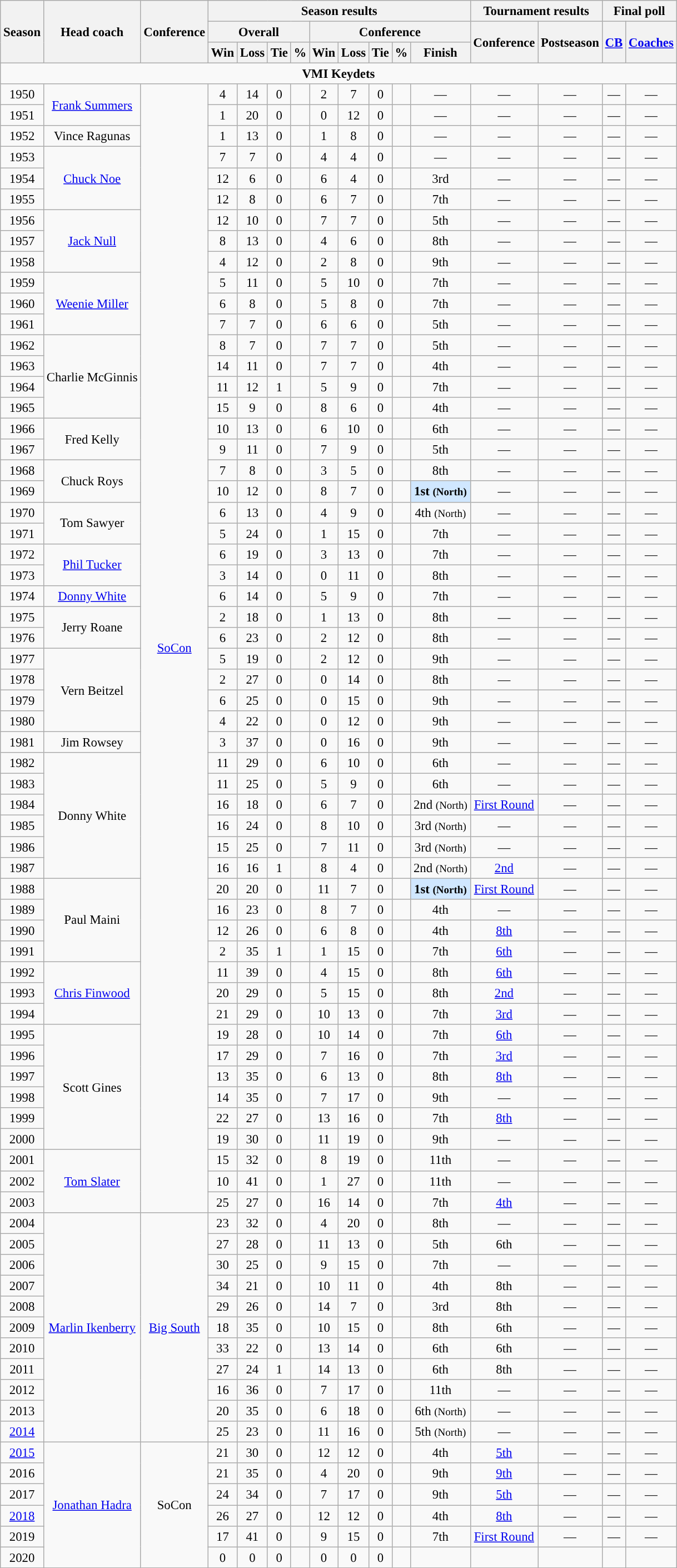<table class="wikitable" style="font-size: 95%; text-align:center;">
<tr>
<th rowspan=3>Season</th>
<th rowspan=3>Head coach</th>
<th rowspan=3>Conference</th>
<th colspan=9>Season results</th>
<th colspan=2>Tournament results</th>
<th colspan=3>Final poll</th>
</tr>
<tr>
<th colspan=4>Overall</th>
<th colspan=5>Conference</th>
<th rowspan=2>Conference</th>
<th rowspan=2>Postseason</th>
<th rowspan=2><a href='#'>CB</a></th>
<th rowspan=2><a href='#'>Coaches</a></th>
</tr>
<tr>
<th>Win</th>
<th>Loss</th>
<th>Tie</th>
<th>%</th>
<th>Win</th>
<th>Loss</th>
<th>Tie</th>
<th>%</th>
<th>Finish</th>
</tr>
<tr>
<td colspan=17><strong>VMI Keydets</strong></td>
</tr>
<tr>
<td>1950</td>
<td rowspan=2><a href='#'>Frank Summers</a></td>
<td rowspan=54><a href='#'>SoCon</a></td>
<td>4</td>
<td>14</td>
<td>0</td>
<td></td>
<td>2</td>
<td>7</td>
<td>0</td>
<td></td>
<td>—</td>
<td>—</td>
<td>—</td>
<td>—</td>
<td>—</td>
</tr>
<tr>
<td>1951</td>
<td>1</td>
<td>20</td>
<td>0</td>
<td></td>
<td>0</td>
<td>12</td>
<td>0</td>
<td></td>
<td>—</td>
<td>—</td>
<td>—</td>
<td>—</td>
<td>—</td>
</tr>
<tr>
<td>1952</td>
<td rowspan=1>Vince Ragunas</td>
<td>1</td>
<td>13</td>
<td>0</td>
<td></td>
<td>1</td>
<td>8</td>
<td>0</td>
<td></td>
<td>—</td>
<td>—</td>
<td>—</td>
<td>—</td>
<td>—</td>
</tr>
<tr>
<td>1953</td>
<td rowspan=3><a href='#'>Chuck Noe</a></td>
<td>7</td>
<td>7</td>
<td>0</td>
<td></td>
<td>4</td>
<td>4</td>
<td>0</td>
<td></td>
<td>—</td>
<td>—</td>
<td>—</td>
<td>—</td>
<td>—</td>
</tr>
<tr>
<td>1954</td>
<td>12</td>
<td>6</td>
<td>0</td>
<td></td>
<td>6</td>
<td>4</td>
<td>0</td>
<td></td>
<td>3rd</td>
<td>—</td>
<td>—</td>
<td>—</td>
<td>—</td>
</tr>
<tr>
<td>1955</td>
<td>12</td>
<td>8</td>
<td>0</td>
<td></td>
<td>6</td>
<td>7</td>
<td>0</td>
<td></td>
<td>7th</td>
<td>—</td>
<td>—</td>
<td>—</td>
<td>—</td>
</tr>
<tr>
<td>1956</td>
<td rowspan=3><a href='#'>Jack Null</a></td>
<td>12</td>
<td>10</td>
<td>0</td>
<td></td>
<td>7</td>
<td>7</td>
<td>0</td>
<td></td>
<td>5th</td>
<td>—</td>
<td>—</td>
<td>—</td>
<td>—</td>
</tr>
<tr>
<td>1957</td>
<td>8</td>
<td>13</td>
<td>0</td>
<td></td>
<td>4</td>
<td>6</td>
<td>0</td>
<td></td>
<td>8th</td>
<td>—</td>
<td>—</td>
<td>—</td>
<td>—</td>
</tr>
<tr>
<td>1958</td>
<td>4</td>
<td>12</td>
<td>0</td>
<td></td>
<td>2</td>
<td>8</td>
<td>0</td>
<td></td>
<td>9th</td>
<td>—</td>
<td>—</td>
<td>—</td>
<td>—</td>
</tr>
<tr>
<td>1959</td>
<td rowspan=3><a href='#'>Weenie Miller</a></td>
<td>5</td>
<td>11</td>
<td>0</td>
<td></td>
<td>5</td>
<td>10</td>
<td>0</td>
<td></td>
<td>7th</td>
<td>—</td>
<td>—</td>
<td>—</td>
<td>—</td>
</tr>
<tr>
<td>1960</td>
<td>6</td>
<td>8</td>
<td>0</td>
<td></td>
<td>5</td>
<td>8</td>
<td>0</td>
<td></td>
<td>7th</td>
<td>—</td>
<td>—</td>
<td>—</td>
<td>—</td>
</tr>
<tr>
<td>1961</td>
<td>7</td>
<td>7</td>
<td>0</td>
<td></td>
<td>6</td>
<td>6</td>
<td>0</td>
<td></td>
<td>5th</td>
<td>—</td>
<td>—</td>
<td>—</td>
<td>—</td>
</tr>
<tr>
<td>1962</td>
<td rowspan=4>Charlie McGinnis</td>
<td>8</td>
<td>7</td>
<td>0</td>
<td></td>
<td>7</td>
<td>7</td>
<td>0</td>
<td></td>
<td>5th</td>
<td>—</td>
<td>—</td>
<td>—</td>
<td>—</td>
</tr>
<tr>
<td>1963</td>
<td>14</td>
<td>11</td>
<td>0</td>
<td></td>
<td>7</td>
<td>7</td>
<td>0</td>
<td></td>
<td>4th</td>
<td>—</td>
<td>—</td>
<td>—</td>
<td>—</td>
</tr>
<tr>
<td>1964</td>
<td>11</td>
<td>12</td>
<td>1</td>
<td></td>
<td>5</td>
<td>9</td>
<td>0</td>
<td></td>
<td>7th</td>
<td>—</td>
<td>—</td>
<td>—</td>
<td>—</td>
</tr>
<tr>
<td>1965</td>
<td>15</td>
<td>9</td>
<td>0</td>
<td></td>
<td>8</td>
<td>6</td>
<td>0</td>
<td></td>
<td>4th</td>
<td>—</td>
<td>—</td>
<td>—</td>
<td>—</td>
</tr>
<tr>
<td>1966</td>
<td rowspan=2>Fred Kelly</td>
<td>10</td>
<td>13</td>
<td>0</td>
<td></td>
<td>6</td>
<td>10</td>
<td>0</td>
<td></td>
<td>6th</td>
<td>—</td>
<td>—</td>
<td>—</td>
<td>—</td>
</tr>
<tr>
<td>1967</td>
<td>9</td>
<td>11</td>
<td>0</td>
<td></td>
<td>7</td>
<td>9</td>
<td>0</td>
<td></td>
<td>5th</td>
<td>—</td>
<td>—</td>
<td>—</td>
<td>—</td>
</tr>
<tr>
<td>1968</td>
<td rowspan=2>Chuck Roys</td>
<td>7</td>
<td>8</td>
<td>0</td>
<td></td>
<td>3</td>
<td>5</td>
<td>0</td>
<td></td>
<td>8th</td>
<td>—</td>
<td>—</td>
<td>—</td>
<td>—</td>
</tr>
<tr>
<td>1969</td>
<td>10</td>
<td>12</td>
<td>0</td>
<td></td>
<td>8</td>
<td>7</td>
<td>0</td>
<td></td>
<td bgcolor="#D0E7FF"><strong>1st <small>(North)</small></strong></td>
<td>—</td>
<td>—</td>
<td>—</td>
<td>—</td>
</tr>
<tr>
<td>1970</td>
<td rowspan=2>Tom Sawyer</td>
<td>6</td>
<td>13</td>
<td>0</td>
<td></td>
<td>4</td>
<td>9</td>
<td>0</td>
<td></td>
<td>4th <small>(North)</small></td>
<td>—</td>
<td>—</td>
<td>—</td>
<td>—</td>
</tr>
<tr>
<td>1971</td>
<td>5</td>
<td>24</td>
<td>0</td>
<td></td>
<td>1</td>
<td>15</td>
<td>0</td>
<td></td>
<td>7th</td>
<td>—</td>
<td>—</td>
<td>—</td>
<td>—</td>
</tr>
<tr>
<td>1972</td>
<td rowspan=2><a href='#'>Phil Tucker</a></td>
<td>6</td>
<td>19</td>
<td>0</td>
<td></td>
<td>3</td>
<td>13</td>
<td>0</td>
<td></td>
<td>7th</td>
<td>—</td>
<td>—</td>
<td>—</td>
<td>—</td>
</tr>
<tr>
<td>1973</td>
<td>3</td>
<td>14</td>
<td>0</td>
<td></td>
<td>0</td>
<td>11</td>
<td>0</td>
<td></td>
<td>8th</td>
<td>—</td>
<td>—</td>
<td>—</td>
<td>—</td>
</tr>
<tr>
<td>1974</td>
<td><a href='#'>Donny White</a></td>
<td>6</td>
<td>14</td>
<td>0</td>
<td></td>
<td>5</td>
<td>9</td>
<td>0</td>
<td></td>
<td>7th</td>
<td>—</td>
<td>—</td>
<td>—</td>
<td>—</td>
</tr>
<tr>
<td>1975</td>
<td rowspan=2>Jerry Roane</td>
<td>2</td>
<td>18</td>
<td>0</td>
<td></td>
<td>1</td>
<td>13</td>
<td>0</td>
<td></td>
<td>8th</td>
<td>—</td>
<td>—</td>
<td>—</td>
<td>—</td>
</tr>
<tr>
<td>1976</td>
<td>6</td>
<td>23</td>
<td>0</td>
<td></td>
<td>2</td>
<td>12</td>
<td>0</td>
<td></td>
<td>8th</td>
<td>—</td>
<td>—</td>
<td>—</td>
<td>—</td>
</tr>
<tr>
<td>1977</td>
<td rowspan=4>Vern Beitzel</td>
<td>5</td>
<td>19</td>
<td>0</td>
<td></td>
<td>2</td>
<td>12</td>
<td>0</td>
<td></td>
<td>9th</td>
<td>—</td>
<td>—</td>
<td>—</td>
<td>—</td>
</tr>
<tr>
<td>1978</td>
<td>2</td>
<td>27</td>
<td>0</td>
<td></td>
<td>0</td>
<td>14</td>
<td>0</td>
<td></td>
<td>8th</td>
<td>—</td>
<td>—</td>
<td>—</td>
<td>—</td>
</tr>
<tr>
<td>1979</td>
<td>6</td>
<td>25</td>
<td>0</td>
<td></td>
<td>0</td>
<td>15</td>
<td>0</td>
<td></td>
<td>9th</td>
<td>—</td>
<td>—</td>
<td>—</td>
<td>—</td>
</tr>
<tr>
<td>1980</td>
<td>4</td>
<td>22</td>
<td>0</td>
<td></td>
<td>0</td>
<td>12</td>
<td>0</td>
<td></td>
<td>9th</td>
<td>—</td>
<td>—</td>
<td>—</td>
<td>—</td>
</tr>
<tr>
<td>1981</td>
<td>Jim Rowsey</td>
<td>3</td>
<td>37</td>
<td>0</td>
<td></td>
<td>0</td>
<td>16</td>
<td>0</td>
<td></td>
<td>9th</td>
<td>—</td>
<td>—</td>
<td>—</td>
<td>—</td>
</tr>
<tr>
<td>1982</td>
<td rowspan=6>Donny White</td>
<td>11</td>
<td>29</td>
<td>0</td>
<td></td>
<td>6</td>
<td>10</td>
<td>0</td>
<td></td>
<td>6th</td>
<td>—</td>
<td>—</td>
<td>—</td>
<td>—</td>
</tr>
<tr>
<td>1983</td>
<td>11</td>
<td>25</td>
<td>0</td>
<td></td>
<td>5</td>
<td>9</td>
<td>0</td>
<td></td>
<td>6th</td>
<td>—</td>
<td>—</td>
<td>—</td>
<td>—</td>
</tr>
<tr>
<td>1984</td>
<td>16</td>
<td>18</td>
<td>0</td>
<td></td>
<td>6</td>
<td>7</td>
<td>0</td>
<td></td>
<td>2nd <small>(North)</small></td>
<td><a href='#'>First Round</a></td>
<td>—</td>
<td>—</td>
<td>—</td>
</tr>
<tr>
<td>1985</td>
<td>16</td>
<td>24</td>
<td>0</td>
<td></td>
<td>8</td>
<td>10</td>
<td>0</td>
<td></td>
<td>3rd <small>(North)</small></td>
<td>—</td>
<td>—</td>
<td>—</td>
<td>—</td>
</tr>
<tr>
<td>1986</td>
<td>15</td>
<td>25</td>
<td>0</td>
<td></td>
<td>7</td>
<td>11</td>
<td>0</td>
<td></td>
<td>3rd <small>(North)</small></td>
<td>—</td>
<td>—</td>
<td>—</td>
<td>—</td>
</tr>
<tr>
<td>1987</td>
<td>16</td>
<td>16</td>
<td>1</td>
<td></td>
<td>8</td>
<td>4</td>
<td>0</td>
<td></td>
<td>2nd <small>(North)</small></td>
<td><a href='#'>2nd</a></td>
<td>—</td>
<td>—</td>
<td>—</td>
</tr>
<tr>
<td>1988</td>
<td rowspan=4>Paul Maini</td>
<td>20</td>
<td>20</td>
<td>0</td>
<td></td>
<td>11</td>
<td>7</td>
<td>0</td>
<td></td>
<td bgcolor="#D0E7FF"><strong>1st <small>(North)</small></strong></td>
<td><a href='#'>First Round</a></td>
<td>—</td>
<td>—</td>
<td>—</td>
</tr>
<tr>
<td>1989</td>
<td>16</td>
<td>23</td>
<td>0</td>
<td></td>
<td>8</td>
<td>7</td>
<td>0</td>
<td></td>
<td>4th</td>
<td>—</td>
<td>—</td>
<td>—</td>
<td>—</td>
</tr>
<tr>
<td>1990</td>
<td>12</td>
<td>26</td>
<td>0</td>
<td></td>
<td>6</td>
<td>8</td>
<td>0</td>
<td></td>
<td>4th</td>
<td><a href='#'>8th</a></td>
<td>—</td>
<td>—</td>
<td>—</td>
</tr>
<tr>
<td>1991</td>
<td>2</td>
<td>35</td>
<td>1</td>
<td></td>
<td>1</td>
<td>15</td>
<td>0</td>
<td></td>
<td>7th</td>
<td><a href='#'>6th</a></td>
<td>—</td>
<td>—</td>
<td>—</td>
</tr>
<tr>
<td>1992</td>
<td rowspan=3><a href='#'>Chris Finwood</a></td>
<td>11</td>
<td>39</td>
<td>0</td>
<td></td>
<td>4</td>
<td>15</td>
<td>0</td>
<td></td>
<td>8th</td>
<td><a href='#'>6th</a></td>
<td>—</td>
<td>—</td>
<td>—</td>
</tr>
<tr>
<td>1993</td>
<td>20</td>
<td>29</td>
<td>0</td>
<td></td>
<td>5</td>
<td>15</td>
<td>0</td>
<td></td>
<td>8th</td>
<td><a href='#'>2nd</a></td>
<td>—</td>
<td>—</td>
<td>—</td>
</tr>
<tr>
<td>1994</td>
<td>21</td>
<td>29</td>
<td>0</td>
<td></td>
<td>10</td>
<td>13</td>
<td>0</td>
<td></td>
<td>7th</td>
<td><a href='#'>3rd</a></td>
<td>—</td>
<td>—</td>
<td>—</td>
</tr>
<tr>
<td>1995</td>
<td rowspan=6>Scott Gines</td>
<td>19</td>
<td>28</td>
<td>0</td>
<td></td>
<td>10</td>
<td>14</td>
<td>0</td>
<td></td>
<td>7th</td>
<td><a href='#'>6th</a></td>
<td>—</td>
<td>—</td>
<td>—</td>
</tr>
<tr>
<td>1996</td>
<td>17</td>
<td>29</td>
<td>0</td>
<td></td>
<td>7</td>
<td>16</td>
<td>0</td>
<td></td>
<td>7th</td>
<td><a href='#'>3rd</a></td>
<td>—</td>
<td>—</td>
<td>—</td>
</tr>
<tr>
<td>1997</td>
<td>13</td>
<td>35</td>
<td>0</td>
<td></td>
<td>6</td>
<td>13</td>
<td>0</td>
<td></td>
<td>8th</td>
<td><a href='#'>8th</a></td>
<td>—</td>
<td>—</td>
<td>—</td>
</tr>
<tr>
<td>1998</td>
<td>14</td>
<td>35</td>
<td>0</td>
<td></td>
<td>7</td>
<td>17</td>
<td>0</td>
<td></td>
<td>9th</td>
<td>—</td>
<td>—</td>
<td>—</td>
<td>—</td>
</tr>
<tr>
<td>1999</td>
<td>22</td>
<td>27</td>
<td>0</td>
<td></td>
<td>13</td>
<td>16</td>
<td>0</td>
<td></td>
<td>7th</td>
<td><a href='#'>8th</a></td>
<td>—</td>
<td>—</td>
<td>—</td>
</tr>
<tr>
<td>2000</td>
<td>19</td>
<td>30</td>
<td>0</td>
<td></td>
<td>11</td>
<td>19</td>
<td>0</td>
<td></td>
<td>9th</td>
<td>—</td>
<td>—</td>
<td>—</td>
<td>—</td>
</tr>
<tr>
<td>2001</td>
<td rowspan=3><a href='#'>Tom Slater</a></td>
<td>15</td>
<td>32</td>
<td>0</td>
<td></td>
<td>8</td>
<td>19</td>
<td>0</td>
<td></td>
<td>11th</td>
<td>—</td>
<td>—</td>
<td>—</td>
<td>—</td>
</tr>
<tr>
<td>2002</td>
<td>10</td>
<td>41</td>
<td>0</td>
<td></td>
<td>1</td>
<td>27</td>
<td>0</td>
<td></td>
<td>11th</td>
<td>—</td>
<td>—</td>
<td>—</td>
<td>—</td>
</tr>
<tr>
<td>2003</td>
<td>25</td>
<td>27</td>
<td>0</td>
<td></td>
<td>16</td>
<td>14</td>
<td>0</td>
<td></td>
<td>7th</td>
<td><a href='#'>4th</a></td>
<td>—</td>
<td>—</td>
<td>—</td>
</tr>
<tr>
<td>2004</td>
<td rowspan=11><a href='#'>Marlin Ikenberry</a></td>
<td rowspan=11><a href='#'>Big South</a></td>
<td>23</td>
<td>32</td>
<td>0</td>
<td></td>
<td>4</td>
<td>20</td>
<td>0</td>
<td></td>
<td>8th</td>
<td>—</td>
<td>—</td>
<td>—</td>
<td>—</td>
</tr>
<tr>
<td>2005</td>
<td>27</td>
<td>28</td>
<td>0</td>
<td></td>
<td>11</td>
<td>13</td>
<td>0</td>
<td></td>
<td>5th</td>
<td>6th</td>
<td>—</td>
<td>—</td>
<td>—</td>
</tr>
<tr>
<td>2006</td>
<td>30</td>
<td>25</td>
<td>0</td>
<td></td>
<td>9</td>
<td>15</td>
<td>0</td>
<td></td>
<td>7th</td>
<td>—</td>
<td>—</td>
<td>—</td>
<td>—</td>
</tr>
<tr>
<td>2007</td>
<td>34</td>
<td>21</td>
<td>0</td>
<td></td>
<td>10</td>
<td>11</td>
<td>0</td>
<td></td>
<td>4th</td>
<td>8th</td>
<td>—</td>
<td>—</td>
<td>—</td>
</tr>
<tr>
<td>2008</td>
<td>29</td>
<td>26</td>
<td>0</td>
<td></td>
<td>14</td>
<td>7</td>
<td>0</td>
<td></td>
<td>3rd</td>
<td>8th</td>
<td>—</td>
<td>—</td>
<td>—</td>
</tr>
<tr>
<td>2009</td>
<td>18</td>
<td>35</td>
<td>0</td>
<td></td>
<td>10</td>
<td>15</td>
<td>0</td>
<td></td>
<td>8th</td>
<td>6th</td>
<td>—</td>
<td>—</td>
<td>—</td>
</tr>
<tr>
<td>2010</td>
<td>33</td>
<td>22</td>
<td>0</td>
<td></td>
<td>13</td>
<td>14</td>
<td>0</td>
<td></td>
<td>6th</td>
<td>6th</td>
<td>—</td>
<td>—</td>
<td>—</td>
</tr>
<tr>
<td>2011</td>
<td>27</td>
<td>24</td>
<td>1</td>
<td></td>
<td>14</td>
<td>13</td>
<td>0</td>
<td></td>
<td>6th</td>
<td>8th</td>
<td>—</td>
<td>—</td>
<td>—</td>
</tr>
<tr>
<td>2012</td>
<td>16</td>
<td>36</td>
<td>0</td>
<td></td>
<td>7</td>
<td>17</td>
<td>0</td>
<td></td>
<td>11th</td>
<td>—</td>
<td>—</td>
<td>—</td>
<td>—</td>
</tr>
<tr>
<td>2013</td>
<td>20</td>
<td>35</td>
<td>0</td>
<td></td>
<td>6</td>
<td>18</td>
<td>0</td>
<td></td>
<td>6th <small>(North)</small></td>
<td>—</td>
<td>—</td>
<td>—</td>
<td>—</td>
</tr>
<tr>
<td><a href='#'>2014</a></td>
<td>25</td>
<td>23</td>
<td>0</td>
<td></td>
<td>11</td>
<td>16</td>
<td>0</td>
<td></td>
<td>5th <small>(North)</small></td>
<td>—</td>
<td>—</td>
<td>—</td>
<td>—</td>
</tr>
<tr>
<td><a href='#'>2015</a></td>
<td rowspan=6><a href='#'>Jonathan Hadra</a></td>
<td rowspan=6>SoCon</td>
<td>21</td>
<td>30</td>
<td>0</td>
<td></td>
<td>12</td>
<td>12</td>
<td>0</td>
<td></td>
<td>4th</td>
<td><a href='#'>5th</a></td>
<td>—</td>
<td>—</td>
<td>—</td>
</tr>
<tr>
<td>2016</td>
<td>21</td>
<td>35</td>
<td>0</td>
<td></td>
<td>4</td>
<td>20</td>
<td>0</td>
<td></td>
<td>9th</td>
<td><a href='#'>9th</a></td>
<td>—</td>
<td>—</td>
<td>—</td>
</tr>
<tr>
<td>2017</td>
<td>24</td>
<td>34</td>
<td>0</td>
<td></td>
<td>7</td>
<td>17</td>
<td>0</td>
<td></td>
<td>9th</td>
<td><a href='#'>5th</a></td>
<td>—</td>
<td>—</td>
<td>—</td>
</tr>
<tr>
<td><a href='#'>2018</a></td>
<td>26</td>
<td>27</td>
<td>0</td>
<td></td>
<td>12</td>
<td>12</td>
<td>0</td>
<td></td>
<td>4th</td>
<td><a href='#'>8th</a></td>
<td>—</td>
<td>—</td>
<td>—</td>
</tr>
<tr>
<td>2019</td>
<td>17</td>
<td>41</td>
<td>0</td>
<td></td>
<td>9</td>
<td>15</td>
<td>0</td>
<td></td>
<td>7th</td>
<td><a href='#'>First Round</a></td>
<td>—</td>
<td>—</td>
<td>—</td>
</tr>
<tr>
<td>2020</td>
<td>0</td>
<td>0</td>
<td>0</td>
<td></td>
<td>0</td>
<td>0</td>
<td>0</td>
<td></td>
<td></td>
<td></td>
<td></td>
<td></td>
<td></td>
</tr>
</table>
